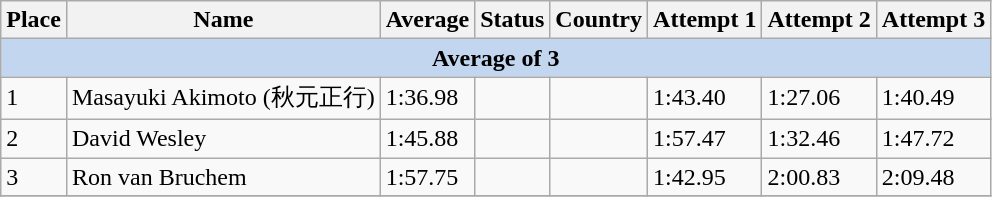<table class="wikitable sortable">
<tr>
<th>Place</th>
<th class="unsortable">Name</th>
<th>Average</th>
<th class="unsortable">Status</th>
<th class="unsortable">Country</th>
<th>Attempt 1</th>
<th>Attempt 2</th>
<th>Attempt 3</th>
</tr>
<tr>
<th colspan="8" style="text-align:center; background:#C3D6EF;">Average of 3</th>
</tr>
<tr>
<td>1</td>
<td>Masayuki Akimoto (秋元正行)</td>
<td>1:36.98</td>
<td></td>
<td></td>
<td>1:43.40</td>
<td>1:27.06</td>
<td>1:40.49</td>
</tr>
<tr>
<td>2</td>
<td>David Wesley</td>
<td>1:45.88</td>
<td></td>
<td></td>
<td>1:57.47</td>
<td>1:32.46</td>
<td>1:47.72</td>
</tr>
<tr>
<td>3</td>
<td>Ron van Bruchem</td>
<td>1:57.75</td>
<td></td>
<td></td>
<td>1:42.95</td>
<td>2:00.83</td>
<td>2:09.48</td>
</tr>
<tr>
</tr>
</table>
